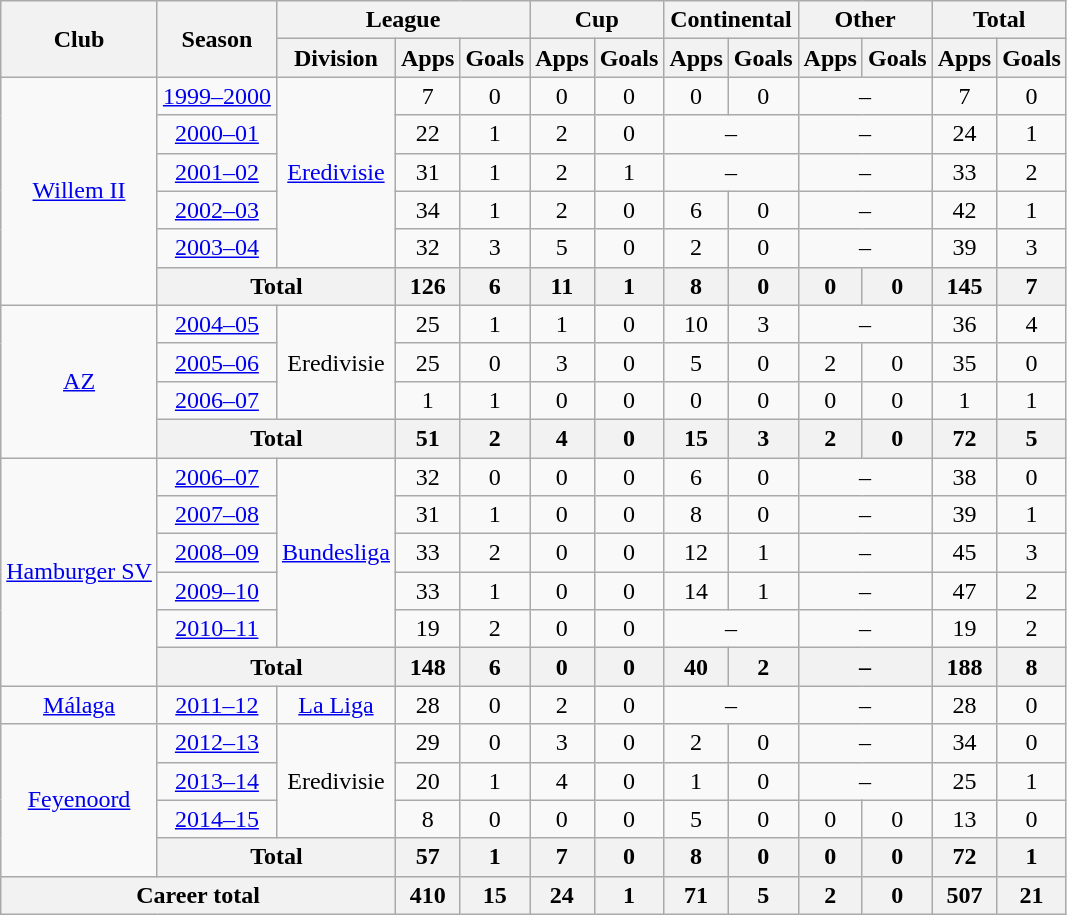<table class="wikitable" style="text-align:center">
<tr>
<th rowspan="2">Club</th>
<th rowspan="2">Season</th>
<th colspan="3">League</th>
<th colspan="2">Cup</th>
<th colspan="2">Continental</th>
<th colspan="2">Other</th>
<th colspan="2">Total</th>
</tr>
<tr>
<th>Division</th>
<th>Apps</th>
<th>Goals</th>
<th>Apps</th>
<th>Goals</th>
<th>Apps</th>
<th>Goals</th>
<th>Apps</th>
<th>Goals</th>
<th>Apps</th>
<th>Goals</th>
</tr>
<tr>
<td rowspan="6"><a href='#'>Willem II</a></td>
<td><a href='#'>1999–2000</a></td>
<td rowspan="5"><a href='#'>Eredivisie</a></td>
<td>7</td>
<td>0</td>
<td>0</td>
<td>0</td>
<td>0</td>
<td>0</td>
<td colspan="2">–</td>
<td>7</td>
<td>0</td>
</tr>
<tr>
<td><a href='#'>2000–01</a></td>
<td>22</td>
<td>1</td>
<td>2</td>
<td>0</td>
<td colspan="2">–</td>
<td colspan="2">–</td>
<td>24</td>
<td>1</td>
</tr>
<tr>
<td><a href='#'>2001–02</a></td>
<td>31</td>
<td>1</td>
<td>2</td>
<td>1</td>
<td colspan="2">–</td>
<td colspan="2">–</td>
<td>33</td>
<td>2</td>
</tr>
<tr>
<td><a href='#'>2002–03</a></td>
<td>34</td>
<td>1</td>
<td>2</td>
<td>0</td>
<td>6</td>
<td>0</td>
<td colspan="2">–</td>
<td>42</td>
<td>1</td>
</tr>
<tr>
<td><a href='#'>2003–04</a></td>
<td>32</td>
<td>3</td>
<td>5</td>
<td>0</td>
<td>2</td>
<td>0</td>
<td colspan="2">–</td>
<td>39</td>
<td>3</td>
</tr>
<tr>
<th colspan="2">Total</th>
<th>126</th>
<th>6</th>
<th>11</th>
<th>1</th>
<th>8</th>
<th>0</th>
<th>0</th>
<th>0</th>
<th>145</th>
<th>7</th>
</tr>
<tr>
<td rowspan="4"><a href='#'>AZ</a></td>
<td><a href='#'>2004–05</a></td>
<td rowspan="3">Eredivisie</td>
<td>25</td>
<td>1</td>
<td>1</td>
<td>0</td>
<td>10</td>
<td>3</td>
<td colspan="2">–</td>
<td>36</td>
<td>4</td>
</tr>
<tr>
<td><a href='#'>2005–06</a></td>
<td>25</td>
<td>0</td>
<td>3</td>
<td>0</td>
<td>5</td>
<td>0</td>
<td>2</td>
<td>0</td>
<td>35</td>
<td>0</td>
</tr>
<tr>
<td><a href='#'>2006–07</a></td>
<td>1</td>
<td>1</td>
<td>0</td>
<td>0</td>
<td>0</td>
<td>0</td>
<td>0</td>
<td>0</td>
<td>1</td>
<td>1</td>
</tr>
<tr>
<th colspan="2">Total</th>
<th>51</th>
<th>2</th>
<th>4</th>
<th>0</th>
<th>15</th>
<th>3</th>
<th>2</th>
<th>0</th>
<th>72</th>
<th>5</th>
</tr>
<tr>
<td rowspan="6"><a href='#'>Hamburger SV</a></td>
<td><a href='#'>2006–07</a></td>
<td rowspan="5"><a href='#'>Bundesliga</a></td>
<td>32</td>
<td>0</td>
<td>0</td>
<td>0</td>
<td>6</td>
<td>0</td>
<td colspan="2">–</td>
<td>38</td>
<td>0</td>
</tr>
<tr>
<td><a href='#'>2007–08</a></td>
<td>31</td>
<td>1</td>
<td>0</td>
<td>0</td>
<td>8</td>
<td>0</td>
<td colspan="2">–</td>
<td>39</td>
<td>1</td>
</tr>
<tr>
<td><a href='#'>2008–09</a></td>
<td>33</td>
<td>2</td>
<td>0</td>
<td>0</td>
<td>12</td>
<td>1</td>
<td colspan="2">–</td>
<td>45</td>
<td>3</td>
</tr>
<tr>
<td><a href='#'>2009–10</a></td>
<td>33</td>
<td>1</td>
<td>0</td>
<td>0</td>
<td>14</td>
<td>1</td>
<td colspan="2">–</td>
<td>47</td>
<td>2</td>
</tr>
<tr>
<td><a href='#'>2010–11</a></td>
<td>19</td>
<td>2</td>
<td>0</td>
<td>0</td>
<td colspan="2">–</td>
<td colspan="2">–</td>
<td>19</td>
<td>2</td>
</tr>
<tr>
<th colspan="2">Total</th>
<th>148</th>
<th>6</th>
<th>0</th>
<th>0</th>
<th>40</th>
<th>2</th>
<th colspan=2>–</th>
<th>188</th>
<th>8</th>
</tr>
<tr>
<td><a href='#'>Málaga</a></td>
<td><a href='#'>2011–12</a></td>
<td><a href='#'>La Liga</a></td>
<td>28</td>
<td>0</td>
<td>2</td>
<td>0</td>
<td colspan="2">–</td>
<td colspan="2">–</td>
<td>28</td>
<td>0</td>
</tr>
<tr>
<td rowspan="4"><a href='#'>Feyenoord</a></td>
<td><a href='#'>2012–13</a></td>
<td rowspan="3">Eredivisie</td>
<td>29</td>
<td>0</td>
<td>3</td>
<td>0</td>
<td>2</td>
<td>0</td>
<td colspan="2">–</td>
<td>34</td>
<td>0</td>
</tr>
<tr>
<td><a href='#'>2013–14</a></td>
<td>20</td>
<td>1</td>
<td>4</td>
<td>0</td>
<td>1</td>
<td>0</td>
<td colspan="2">–</td>
<td>25</td>
<td>1</td>
</tr>
<tr>
<td><a href='#'>2014–15</a></td>
<td>8</td>
<td>0</td>
<td>0</td>
<td>0</td>
<td>5</td>
<td>0</td>
<td>0</td>
<td>0</td>
<td>13</td>
<td>0</td>
</tr>
<tr>
<th colspan="2">Total</th>
<th>57</th>
<th>1</th>
<th>7</th>
<th>0</th>
<th>8</th>
<th>0</th>
<th>0</th>
<th>0</th>
<th>72</th>
<th>1</th>
</tr>
<tr>
<th colspan="3">Career total</th>
<th>410</th>
<th>15</th>
<th>24</th>
<th>1</th>
<th>71</th>
<th>5</th>
<th>2</th>
<th>0</th>
<th>507</th>
<th>21</th>
</tr>
</table>
